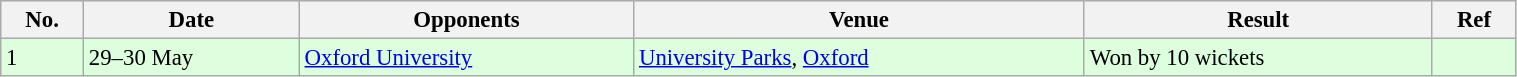<table class="wikitable"  style="width:80%; font-size:95%;">
<tr style="background:#efefef;">
<th scope="col">No.</th>
<th scope="col">Date</th>
<th scope="col">Opponents</th>
<th scope="col">Venue</th>
<th scope="col">Result</th>
<th scope="col">Ref</th>
</tr>
<tr style="background:#dfd;" >
<td>1</td>
<td>29–30 May</td>
<td><a href='#'>Oxford University</a></td>
<td><a href='#'>University Parks</a>, <a href='#'>Oxford</a></td>
<td>Won by 10 wickets</td>
<td></td>
</tr>
</table>
